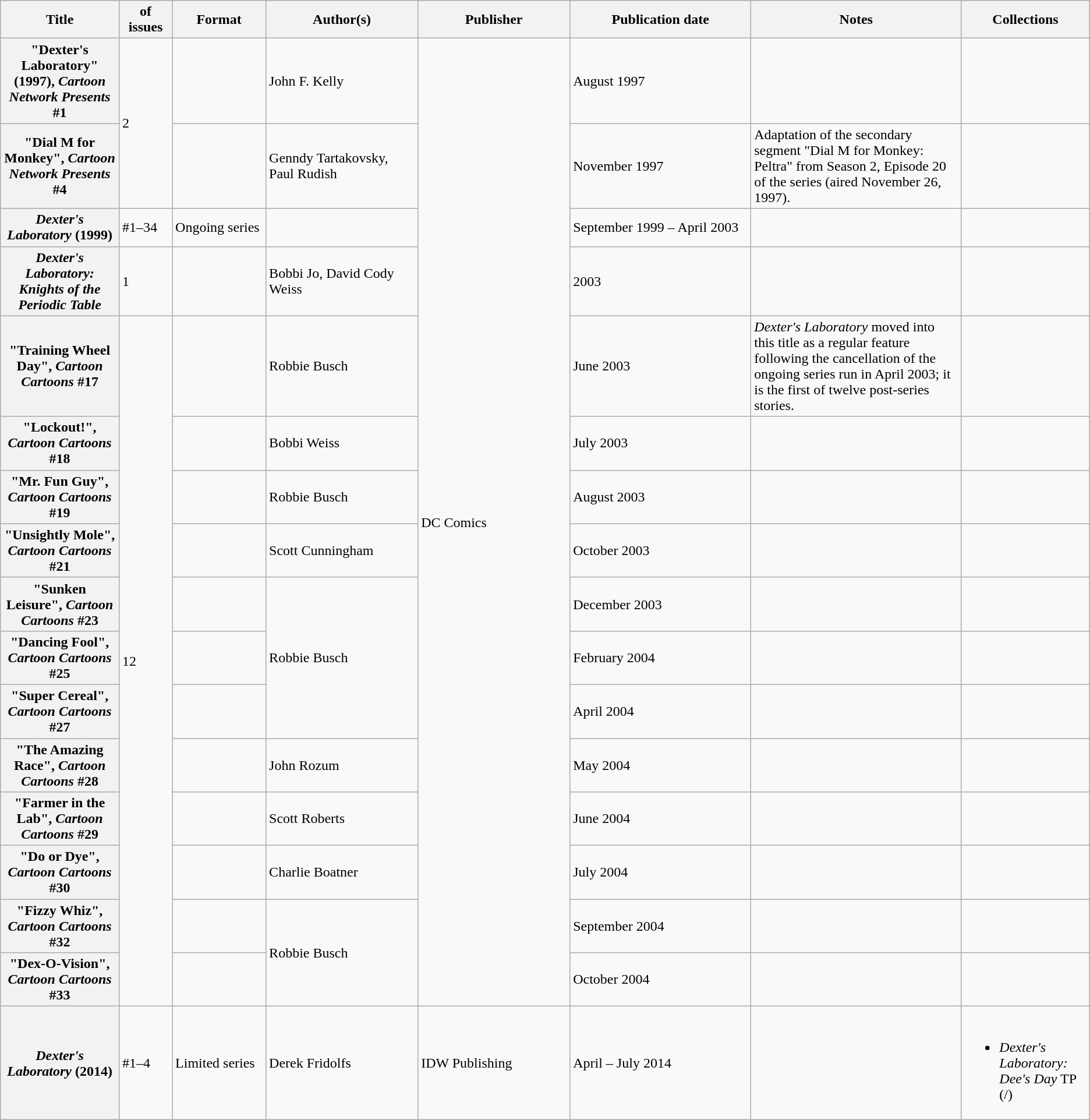<table class="wikitable">
<tr>
<th>Title</th>
<th style="width:40pt"> of issues</th>
<th style="width:75pt">Format</th>
<th style="width:125pt">Author(s)</th>
<th style="width:125pt">Publisher</th>
<th style="width:150pt">Publication date</th>
<th style="width:175pt">Notes</th>
<th>Collections</th>
</tr>
<tr>
<th>"Dexter's Laboratory" (1997), <em>Cartoon Network Presents</em> #1</th>
<td rowspan="2">2</td>
<td></td>
<td>John F. Kelly</td>
<td rowspan="16">DC Comics</td>
<td>August 1997</td>
<td></td>
<td></td>
</tr>
<tr>
<th>"Dial M for Monkey", <em>Cartoon Network Presents</em> #4</th>
<td></td>
<td>Genndy Tartakovsky, Paul Rudish</td>
<td>November 1997</td>
<td>Adaptation of the secondary segment "Dial M for Monkey: Peltra" from Season 2, Episode 20 of the series (aired November 26, 1997).</td>
<td></td>
</tr>
<tr>
<th><em>Dexter's Laboratory</em> (1999)</th>
<td>#1–34</td>
<td>Ongoing series</td>
<td></td>
<td>September 1999 – April 2003</td>
<td></td>
<td></td>
</tr>
<tr>
<th><em>Dexter's Laboratory: Knights of the Periodic Table</em></th>
<td>1</td>
<td></td>
<td>Bobbi Jo, David Cody Weiss</td>
<td>2003</td>
<td></td>
<td></td>
</tr>
<tr>
<th>"Training Wheel Day", <em>Cartoon Cartoons</em> #17</th>
<td rowspan="12">12</td>
<td></td>
<td>Robbie Busch</td>
<td>June 2003</td>
<td><em>Dexter's Laboratory</em> moved into this title as a regular feature following the cancellation of the ongoing series run in April 2003; it is the first of twelve post-series stories.</td>
<td></td>
</tr>
<tr>
<th>"Lockout!", <em>Cartoon Cartoons</em> #18</th>
<td></td>
<td>Bobbi Weiss</td>
<td>July 2003</td>
<td></td>
<td></td>
</tr>
<tr>
<th>"Mr. Fun Guy", <em>Cartoon Cartoons</em> #19</th>
<td></td>
<td>Robbie Busch</td>
<td>August 2003</td>
<td></td>
<td></td>
</tr>
<tr>
<th>"Unsightly Mole", <em>Cartoon Cartoons</em> #21</th>
<td></td>
<td>Scott Cunningham</td>
<td>October 2003</td>
<td></td>
<td></td>
</tr>
<tr>
<th>"Sunken Leisure", <em>Cartoon Cartoons</em> #23</th>
<td></td>
<td rowspan="3">Robbie Busch</td>
<td>December 2003</td>
<td></td>
<td></td>
</tr>
<tr>
<th>"Dancing Fool", <em>Cartoon Cartoons</em> #25</th>
<td></td>
<td>February 2004</td>
<td></td>
<td></td>
</tr>
<tr>
<th>"Super Cereal", <em>Cartoon Cartoons</em> #27</th>
<td></td>
<td>April 2004</td>
<td></td>
<td></td>
</tr>
<tr>
<th>"The Amazing Race", <em>Cartoon Cartoons</em> #28</th>
<td></td>
<td>John Rozum</td>
<td>May 2004</td>
<td></td>
<td></td>
</tr>
<tr>
<th>"Farmer in the Lab", <em>Cartoon Cartoons</em> #29</th>
<td></td>
<td>Scott Roberts</td>
<td>June 2004</td>
<td></td>
<td></td>
</tr>
<tr>
<th>"Do or Dye", <em>Cartoon Cartoons</em> #30</th>
<td></td>
<td>Charlie Boatner</td>
<td>July 2004</td>
<td></td>
<td></td>
</tr>
<tr>
<th>"Fizzy Whiz", <em>Cartoon Cartoons</em> #32</th>
<td></td>
<td rowspan="2">Robbie Busch</td>
<td>September 2004</td>
<td></td>
<td></td>
</tr>
<tr>
<th>"Dex-O-Vision", <em>Cartoon Cartoons</em> #33</th>
<td></td>
<td>October 2004</td>
<td></td>
<td></td>
</tr>
<tr>
<th><em>Dexter's Laboratory</em> (2014)</th>
<td>#1–4</td>
<td>Limited series</td>
<td>Derek Fridolfs</td>
<td>IDW Publishing</td>
<td>April – July 2014</td>
<td></td>
<td><br><ul><li><em>Dexter's Laboratory: Dee's Day</em> TP (/)</li></ul></td>
</tr>
</table>
